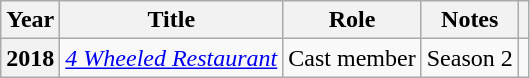<table class="wikitable plainrowheaders">
<tr>
<th scope="col">Year</th>
<th scope="col">Title</th>
<th scope="col">Role</th>
<th scope="col">Notes</th>
<th scope="col" class="unsortable"></th>
</tr>
<tr>
<th scope="row">2018</th>
<td><em><a href='#'>4 Wheeled Restaurant</a></em></td>
<td>Cast member</td>
<td>Season 2</td>
<td style="text-align:center"></td>
</tr>
</table>
